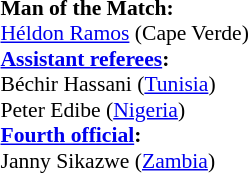<table width=50% style="font-size: 90%">
<tr>
<td><br><strong>Man of the Match:</strong>
<br><a href='#'>Héldon Ramos</a> (Cape Verde)<br><strong><a href='#'>Assistant referees</a>:</strong>
<br>Béchir Hassani (<a href='#'>Tunisia</a>)
<br>Peter Edibe (<a href='#'>Nigeria</a>)
<br><strong><a href='#'>Fourth official</a>:</strong>
<br>Janny Sikazwe (<a href='#'>Zambia</a>)</td>
</tr>
</table>
